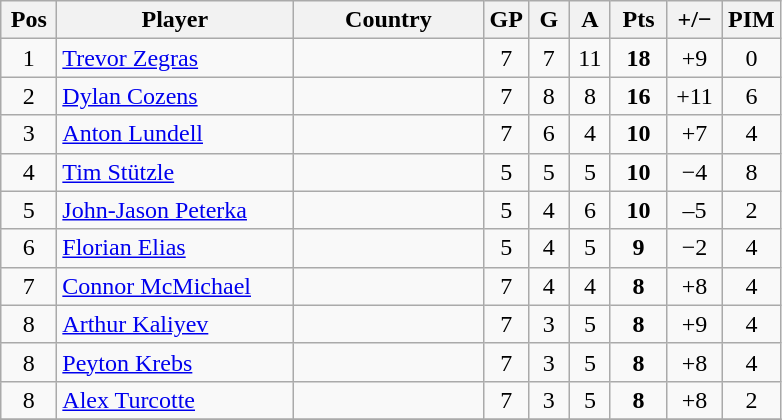<table class="wikitable sortable" style="text-align: center;">
<tr>
<th width=30>Pos</th>
<th width=150>Player</th>
<th width=120>Country</th>
<th width=20>GP</th>
<th width=20>G</th>
<th width=20>A</th>
<th width=30>Pts</th>
<th width=30>+/−</th>
<th width=30>PIM</th>
</tr>
<tr>
<td>1</td>
<td align=left><a href='#'>Trevor Zegras</a></td>
<td align=left></td>
<td>7</td>
<td>7</td>
<td>11</td>
<td><strong>18</strong></td>
<td>+9</td>
<td>0</td>
</tr>
<tr>
<td>2</td>
<td align=left><a href='#'>Dylan Cozens</a></td>
<td align=left></td>
<td>7</td>
<td>8</td>
<td>8</td>
<td><strong>16</strong></td>
<td>+11</td>
<td>6</td>
</tr>
<tr>
<td>3</td>
<td align=left><a href='#'>Anton Lundell</a></td>
<td align=left></td>
<td>7</td>
<td>6</td>
<td>4</td>
<td><strong>10</strong></td>
<td>+7</td>
<td>4</td>
</tr>
<tr>
<td>4</td>
<td align=left><a href='#'>Tim Stützle</a></td>
<td align=left></td>
<td>5</td>
<td>5</td>
<td>5</td>
<td><strong>10</strong></td>
<td>−4</td>
<td>8</td>
</tr>
<tr>
<td>5</td>
<td align=left><a href='#'>John-Jason Peterka</a></td>
<td align=left></td>
<td>5</td>
<td>4</td>
<td>6</td>
<td><strong>10</strong></td>
<td>–5</td>
<td>2</td>
</tr>
<tr>
<td>6</td>
<td align=left><a href='#'>Florian Elias</a></td>
<td align=left></td>
<td>5</td>
<td>4</td>
<td>5</td>
<td><strong>9</strong></td>
<td>−2</td>
<td>4</td>
</tr>
<tr>
<td>7</td>
<td align=left><a href='#'>Connor McMichael</a></td>
<td align=left></td>
<td>7</td>
<td>4</td>
<td>4</td>
<td><strong>8</strong></td>
<td>+8</td>
<td>4</td>
</tr>
<tr>
<td>8</td>
<td align=left><a href='#'>Arthur Kaliyev</a></td>
<td align=left></td>
<td>7</td>
<td>3</td>
<td>5</td>
<td><strong>8</strong></td>
<td>+9</td>
<td>4</td>
</tr>
<tr>
<td>8</td>
<td align=left><a href='#'>Peyton Krebs</a></td>
<td align=left></td>
<td>7</td>
<td>3</td>
<td>5</td>
<td><strong>8</strong></td>
<td>+8</td>
<td>4</td>
</tr>
<tr>
<td>8</td>
<td align=left><a href='#'>Alex Turcotte</a></td>
<td align=left></td>
<td>7</td>
<td>3</td>
<td>5</td>
<td><strong>8</strong></td>
<td>+8</td>
<td>2</td>
</tr>
<tr>
</tr>
</table>
